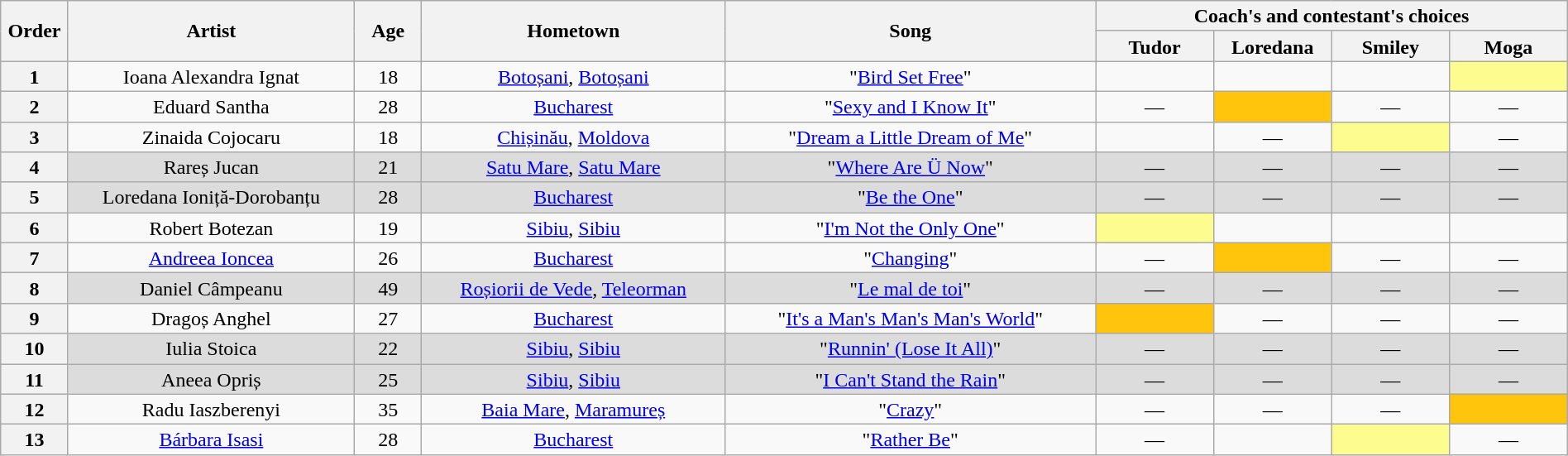<table class="wikitable" style="text-align:center; line-height:17px; width:100%;">
<tr>
<th scope="col" rowspan="2" style="width:04%;">Order</th>
<th scope="col" rowspan="2" style="width:17%;">Artist</th>
<th scope="col" rowspan="2" style="width:04%;">Age</th>
<th scope="col" rowspan="2" style="width:18%;">Hometown</th>
<th scope="col" rowspan="2" style="width:22%;">Song</th>
<th scope="col" colspan="4" style="width:24%;">Coach's and contestant's choices</th>
</tr>
<tr>
<th style="width:07%;">Tudor</th>
<th style="width:07%;">Loredana</th>
<th style="width:07%;">Smiley</th>
<th style="width:07%;">Moga</th>
</tr>
<tr>
<th>1</th>
<td>Ioana Alexandra Ignat</td>
<td>18</td>
<td><a href='#'>Botoșani</a>, <a href='#'>Botoșani</a></td>
<td>"<a href='#'>Bird Set Free</a>"</td>
<td></td>
<td></td>
<td></td>
<td style="background:#FDFC8F;"></td>
</tr>
<tr>
<th>2</th>
<td>Eduard Santha</td>
<td>28</td>
<td><a href='#'>Bucharest</a></td>
<td>"<a href='#'>Sexy and I Know It</a>"</td>
<td>—</td>
<td style="background:#FFC40C;"></td>
<td>—</td>
<td>—</td>
</tr>
<tr>
<th>3</th>
<td>Zinaida Cojocaru</td>
<td>18</td>
<td><a href='#'>Chișinău</a>, <a href='#'>Moldova</a></td>
<td>"<a href='#'>Dream a Little Dream of Me</a>"</td>
<td></td>
<td>—</td>
<td style="background:#FDFC8F;"></td>
<td>—</td>
</tr>
<tr style="background:#DCDCDC;">
<th>4</th>
<td>Rareș Jucan</td>
<td>21</td>
<td><a href='#'>Satu Mare</a>, <a href='#'>Satu Mare</a></td>
<td>"<a href='#'>Where Are Ü Now</a>"</td>
<td>—</td>
<td>—</td>
<td>—</td>
<td>—</td>
</tr>
<tr style="background:#DCDCDC;">
<th>5</th>
<td>Loredana Ioniță-Dorobanțu</td>
<td>28</td>
<td><a href='#'>Bucharest</a></td>
<td>"<a href='#'>Be the One</a>"</td>
<td>—</td>
<td>—</td>
<td>—</td>
<td>—</td>
</tr>
<tr>
<th>6</th>
<td>Robert Botezan</td>
<td>19</td>
<td><a href='#'>Sibiu</a>, <a href='#'>Sibiu</a></td>
<td>"<a href='#'>I'm Not the Only One</a>"</td>
<td style="background:#FDFC8F;"></td>
<td></td>
<td></td>
<td></td>
</tr>
<tr>
<th>7</th>
<td><a href='#'>Andreea Ioncea</a></td>
<td>26</td>
<td><a href='#'>Bucharest</a></td>
<td>"<a href='#'>Changing</a>"</td>
<td>—</td>
<td style="background:#FFC40C;"></td>
<td>—</td>
<td>—</td>
</tr>
<tr style="background:#DCDCDC;">
<th>8</th>
<td>Daniel Câmpeanu</td>
<td>49</td>
<td><a href='#'>Roșiorii de Vede</a>, <a href='#'>Teleorman</a></td>
<td>"<a href='#'>Le mal de toi</a>"</td>
<td>—</td>
<td>—</td>
<td>—</td>
<td>—</td>
</tr>
<tr>
<th>9</th>
<td>Dragoș Anghel</td>
<td>27</td>
<td><a href='#'>Bucharest</a></td>
<td>"<a href='#'>It's a Man's Man's Man's World</a>"</td>
<td style="background:#FFC40C;"></td>
<td>—</td>
<td>—</td>
<td>—</td>
</tr>
<tr style="background:#DCDCDC;">
<th>10</th>
<td>Iulia Stoica</td>
<td>22</td>
<td><a href='#'>Sibiu</a>, <a href='#'>Sibiu</a></td>
<td>"<a href='#'>Runnin' (Lose It All)</a>"</td>
<td>—</td>
<td>—</td>
<td>—</td>
<td>—</td>
</tr>
<tr style="background:#DCDCDC;">
<th>11</th>
<td>Aneea Opriș</td>
<td>25</td>
<td><a href='#'>Sibiu</a>, <a href='#'>Sibiu</a></td>
<td>"<a href='#'>I Can't Stand the Rain</a>"</td>
<td>—</td>
<td>—</td>
<td>—</td>
<td>—</td>
</tr>
<tr>
<th>12</th>
<td>Radu Iaszberenyi</td>
<td>35</td>
<td><a href='#'>Baia Mare</a>, <a href='#'>Maramureș</a></td>
<td>"<a href='#'>Crazy</a>"</td>
<td>—</td>
<td>—</td>
<td>—</td>
<td style="background:#FFC40C;"></td>
</tr>
<tr>
<th>13</th>
<td><a href='#'>Bárbara Isasi</a></td>
<td>28</td>
<td><a href='#'>Bucharest</a></td>
<td>"<a href='#'>Rather Be</a>"</td>
<td>—</td>
<td></td>
<td style="background:#FDFC8F;"></td>
<td>—</td>
</tr>
</table>
